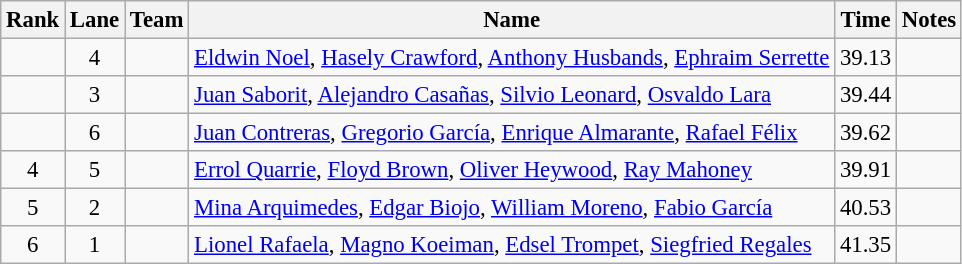<table class="wikitable sortable" style="text-align:center;font-size:95%">
<tr>
<th>Rank</th>
<th>Lane</th>
<th>Team</th>
<th>Name</th>
<th>Time</th>
<th>Notes</th>
</tr>
<tr>
<td></td>
<td>4</td>
<td align=left></td>
<td align=left><a href='#'>Eldwin Noel</a>, <a href='#'>Hasely Crawford</a>, <a href='#'>Anthony Husbands</a>, <a href='#'>Ephraim Serrette</a></td>
<td>39.13</td>
<td></td>
</tr>
<tr>
<td></td>
<td>3</td>
<td align=left></td>
<td align=left><a href='#'>Juan Saborit</a>, <a href='#'>Alejandro Casañas</a>, <a href='#'>Silvio Leonard</a>, <a href='#'>Osvaldo Lara</a></td>
<td>39.44</td>
<td></td>
</tr>
<tr>
<td></td>
<td>6</td>
<td align=left></td>
<td align=left><a href='#'>Juan Contreras</a>, <a href='#'>Gregorio García</a>, <a href='#'>Enrique Almarante</a>, <a href='#'>Rafael Félix</a></td>
<td>39.62</td>
<td></td>
</tr>
<tr>
<td>4</td>
<td>5</td>
<td align=left></td>
<td align=left><a href='#'>Errol Quarrie</a>, <a href='#'>Floyd Brown</a>, <a href='#'>Oliver Heywood</a>, <a href='#'>Ray Mahoney</a></td>
<td>39.91</td>
<td></td>
</tr>
<tr>
<td>5</td>
<td>2</td>
<td align=left></td>
<td align=left><a href='#'>Mina Arquimedes</a>, <a href='#'>Edgar Biojo</a>, <a href='#'>William Moreno</a>, <a href='#'>Fabio García</a></td>
<td>40.53</td>
<td></td>
</tr>
<tr>
<td>6</td>
<td>1</td>
<td align=left></td>
<td align=left><a href='#'>Lionel Rafaela</a>, <a href='#'>Magno Koeiman</a>, <a href='#'>Edsel Trompet</a>, <a href='#'>Siegfried Regales</a></td>
<td>41.35</td>
<td></td>
</tr>
</table>
